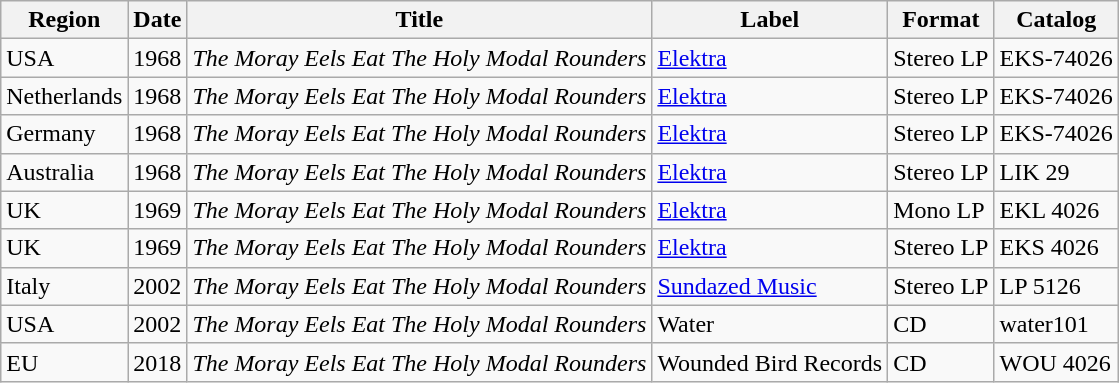<table class="wikitable">
<tr>
<th>Region</th>
<th>Date</th>
<th>Title</th>
<th>Label</th>
<th>Format</th>
<th>Catalog</th>
</tr>
<tr>
<td>USA</td>
<td>1968</td>
<td><em>The Moray Eels Eat The Holy Modal Rounders</em></td>
<td><a href='#'>Elektra</a></td>
<td>Stereo LP</td>
<td>EKS-74026</td>
</tr>
<tr>
<td>Netherlands</td>
<td>1968</td>
<td><em>The Moray Eels Eat The Holy Modal Rounders</em></td>
<td><a href='#'>Elektra</a></td>
<td>Stereo LP</td>
<td>EKS-74026</td>
</tr>
<tr>
<td>Germany</td>
<td>1968</td>
<td><em>The Moray Eels Eat The Holy Modal Rounders</em></td>
<td><a href='#'>Elektra</a></td>
<td>Stereo LP</td>
<td>EKS-74026</td>
</tr>
<tr>
<td>Australia</td>
<td>1968</td>
<td><em>The Moray Eels Eat The Holy Modal Rounders</em></td>
<td><a href='#'>Elektra</a></td>
<td>Stereo LP</td>
<td>LIK 29</td>
</tr>
<tr>
<td>UK</td>
<td>1969</td>
<td><em>The Moray Eels Eat The Holy Modal Rounders</em></td>
<td><a href='#'>Elektra</a></td>
<td>Mono LP</td>
<td>EKL 4026</td>
</tr>
<tr>
<td>UK</td>
<td>1969</td>
<td><em>The Moray Eels Eat The Holy Modal Rounders</em></td>
<td><a href='#'>Elektra</a></td>
<td>Stereo LP</td>
<td>EKS 4026</td>
</tr>
<tr>
<td>Italy</td>
<td>2002</td>
<td><em>The Moray Eels Eat The Holy Modal Rounders</em></td>
<td><a href='#'>Sundazed Music</a></td>
<td>Stereo LP</td>
<td>LP 5126</td>
</tr>
<tr>
<td>USA</td>
<td>2002</td>
<td><em>The Moray Eels Eat The Holy Modal Rounders</em></td>
<td>Water</td>
<td>CD</td>
<td>water101</td>
</tr>
<tr>
<td>EU</td>
<td>2018</td>
<td><em>The Moray Eels Eat The Holy Modal Rounders</em></td>
<td>Wounded Bird Records</td>
<td>CD</td>
<td>WOU 4026</td>
</tr>
</table>
